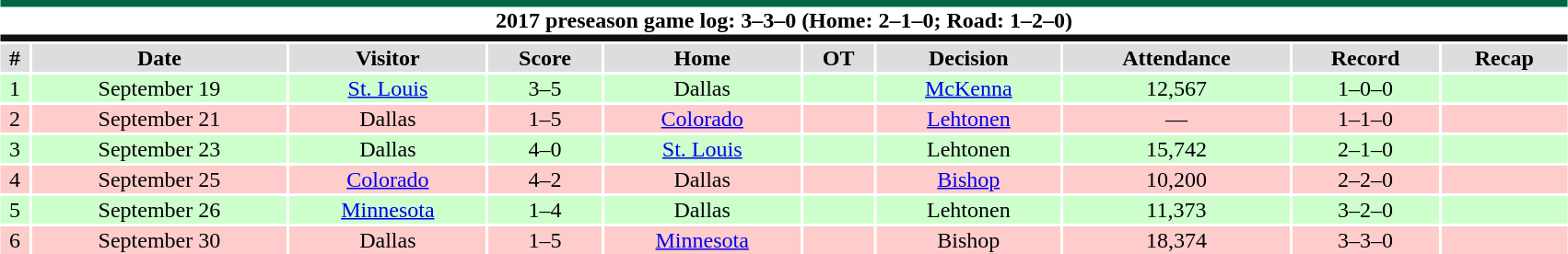<table class="toccolours collapsible collapsed" style="width:90%; clear:both; margin:1.5em auto; text-align:center;">
<tr>
<th colspan=10 style="background:#FFFFFF; border-top:#006847 5px solid; border-bottom:#111111 5px solid;">2017 preseason game log: 3–3–0 (Home: 2–1–0; Road: 1–2–0)</th>
</tr>
<tr style="background:#ddd;">
<th>#</th>
<th>Date</th>
<th>Visitor</th>
<th>Score</th>
<th>Home</th>
<th>OT</th>
<th>Decision</th>
<th>Attendance</th>
<th>Record</th>
<th>Recap</th>
</tr>
<tr style="background:#cfc;">
<td>1</td>
<td>September 19</td>
<td><a href='#'>St. Louis</a></td>
<td>3–5</td>
<td>Dallas</td>
<td></td>
<td><a href='#'>McKenna</a></td>
<td>12,567</td>
<td>1–0–0</td>
<td></td>
</tr>
<tr style="background:#fcc;">
<td>2</td>
<td>September 21</td>
<td>Dallas</td>
<td>1–5</td>
<td><a href='#'>Colorado</a></td>
<td></td>
<td><a href='#'>Lehtonen</a></td>
<td>—</td>
<td>1–1–0</td>
<td></td>
</tr>
<tr style="background:#cfc;">
<td>3</td>
<td>September 23</td>
<td>Dallas</td>
<td>4–0</td>
<td><a href='#'>St. Louis</a></td>
<td></td>
<td>Lehtonen</td>
<td>15,742</td>
<td>2–1–0</td>
<td></td>
</tr>
<tr style="background:#fcc;">
<td>4</td>
<td>September 25</td>
<td><a href='#'>Colorado</a></td>
<td>4–2</td>
<td>Dallas</td>
<td></td>
<td><a href='#'>Bishop</a></td>
<td>10,200</td>
<td>2–2–0</td>
<td></td>
</tr>
<tr style="background:#cfc;">
<td>5</td>
<td>September 26</td>
<td><a href='#'>Minnesota</a></td>
<td>1–4</td>
<td>Dallas</td>
<td></td>
<td>Lehtonen</td>
<td>11,373</td>
<td>3–2–0</td>
<td></td>
</tr>
<tr style="background:#fcc;">
<td>6</td>
<td>September 30</td>
<td>Dallas</td>
<td>1–5</td>
<td><a href='#'>Minnesota</a></td>
<td></td>
<td>Bishop</td>
<td>18,374</td>
<td>3–3–0</td>
<td></td>
</tr>
</table>
